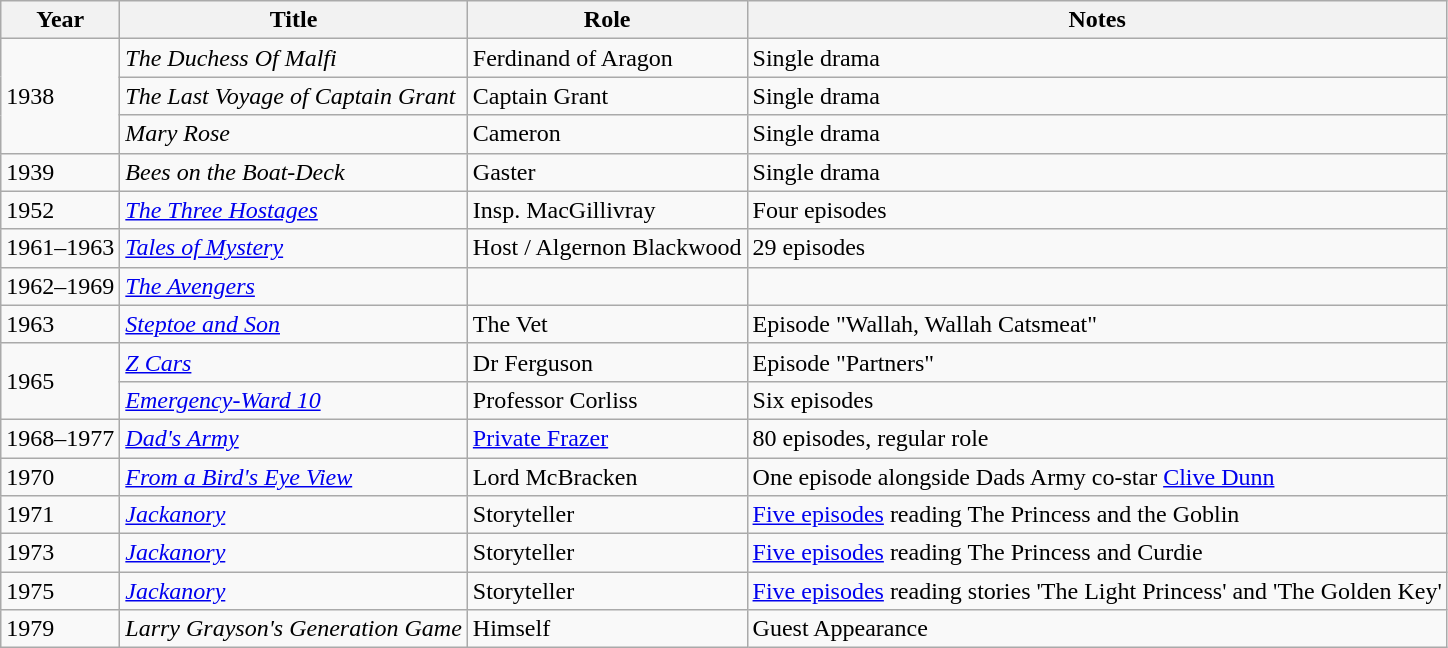<table class="wikitable sortable">
<tr>
<th>Year</th>
<th>Title</th>
<th>Role</th>
<th>Notes</th>
</tr>
<tr>
<td rowspan=3>1938</td>
<td><em>The Duchess Of Malfi</em></td>
<td>Ferdinand of Aragon</td>
<td>Single drama</td>
</tr>
<tr>
<td><em>The Last Voyage of Captain Grant</em></td>
<td>Captain Grant</td>
<td>Single drama</td>
</tr>
<tr>
<td><em>Mary Rose</em></td>
<td>Cameron</td>
<td>Single drama</td>
</tr>
<tr>
<td>1939</td>
<td><em>Bees on the Boat-Deck</em></td>
<td>Gaster</td>
<td>Single drama</td>
</tr>
<tr>
<td>1952</td>
<td><em><a href='#'>The Three Hostages</a></em></td>
<td>Insp. MacGillivray</td>
<td>Four episodes</td>
</tr>
<tr>
<td>1961–1963</td>
<td><em><a href='#'>Tales of Mystery</a></em></td>
<td>Host / Algernon Blackwood</td>
<td>29 episodes</td>
</tr>
<tr>
<td>1962–1969</td>
<td><em><a href='#'>The Avengers</a></em></td>
<td></td>
<td></td>
</tr>
<tr>
<td>1963</td>
<td><em><a href='#'>Steptoe and Son</a></em></td>
<td>The Vet</td>
<td>Episode "Wallah, Wallah Catsmeat"</td>
</tr>
<tr>
<td rowspan="2">1965</td>
<td><em><a href='#'>Z Cars</a></em></td>
<td>Dr Ferguson</td>
<td>Episode "Partners"</td>
</tr>
<tr>
<td><em><a href='#'>Emergency-Ward 10</a></em></td>
<td>Professor Corliss</td>
<td>Six episodes</td>
</tr>
<tr>
<td>1968–1977</td>
<td><em><a href='#'>Dad's Army</a></em></td>
<td><a href='#'>Private Frazer</a></td>
<td>80 episodes, regular role</td>
</tr>
<tr>
<td>1970</td>
<td><em><a href='#'>From a Bird's Eye View</a></em></td>
<td>Lord McBracken</td>
<td>One episode alongside Dads Army co-star <a href='#'>Clive Dunn</a></td>
</tr>
<tr>
<td>1971</td>
<td><em><a href='#'>Jackanory</a></em></td>
<td>Storyteller</td>
<td><a href='#'>Five episodes</a> reading The Princess and the Goblin</td>
</tr>
<tr>
<td>1973</td>
<td><em><a href='#'>Jackanory</a></em></td>
<td>Storyteller</td>
<td><a href='#'>Five episodes</a> reading The Princess and Curdie</td>
</tr>
<tr>
<td>1975</td>
<td><em><a href='#'>Jackanory</a></em></td>
<td>Storyteller</td>
<td><a href='#'>Five episodes</a> reading stories 'The Light Princess' and 'The Golden Key'</td>
</tr>
<tr>
<td>1979</td>
<td><em>Larry Grayson's Generation Game</em></td>
<td>Himself</td>
<td>Guest Appearance</td>
</tr>
</table>
